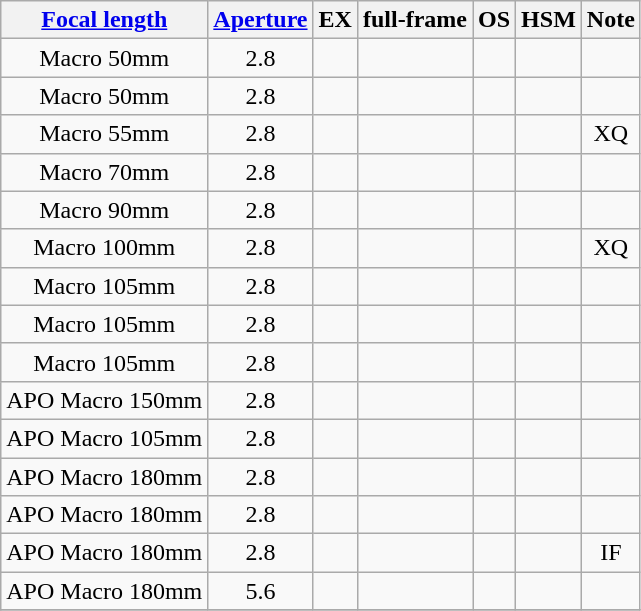<table class="wikitable sortable" style="text-align:center">
<tr ">
<th><a href='#'>Focal length</a></th>
<th><a href='#'>Aperture</a></th>
<th>EX</th>
<th>full-frame</th>
<th>OS</th>
<th>HSM</th>
<th>Note</th>
</tr>
<tr>
<td>Macro 50mm</td>
<td>2.8</td>
<td></td>
<td></td>
<td></td>
<td></td>
<td></td>
</tr>
<tr>
<td>Macro 50mm</td>
<td>2.8</td>
<td></td>
<td></td>
<td></td>
<td></td>
<td></td>
</tr>
<tr>
<td>Macro 55mm</td>
<td>2.8</td>
<td></td>
<td></td>
<td></td>
<td></td>
<td>XQ</td>
</tr>
<tr>
<td>Macro 70mm</td>
<td>2.8</td>
<td></td>
<td></td>
<td></td>
<td></td>
<td></td>
</tr>
<tr>
<td>Macro 90mm</td>
<td>2.8</td>
<td></td>
<td></td>
<td></td>
<td></td>
<td></td>
</tr>
<tr>
<td>Macro 100mm</td>
<td>2.8</td>
<td></td>
<td></td>
<td></td>
<td></td>
<td>XQ</td>
</tr>
<tr>
<td>Macro 105mm</td>
<td>2.8</td>
<td></td>
<td></td>
<td></td>
<td></td>
<td></td>
</tr>
<tr>
<td>Macro 105mm</td>
<td>2.8</td>
<td></td>
<td></td>
<td></td>
<td></td>
<td></td>
</tr>
<tr>
<td>Macro 105mm</td>
<td>2.8</td>
<td></td>
<td></td>
<td></td>
<td></td>
<td></td>
</tr>
<tr>
<td>APO Macro 150mm</td>
<td>2.8</td>
<td></td>
<td></td>
<td></td>
<td></td>
<td></td>
</tr>
<tr>
<td>APO Macro 105mm</td>
<td>2.8</td>
<td></td>
<td></td>
<td></td>
<td></td>
<td></td>
</tr>
<tr>
<td>APO Macro 180mm</td>
<td>2.8</td>
<td></td>
<td></td>
<td></td>
<td></td>
<td></td>
</tr>
<tr>
<td>APO Macro 180mm</td>
<td>2.8</td>
<td></td>
<td></td>
<td></td>
<td></td>
<td></td>
</tr>
<tr>
<td>APO Macro 180mm</td>
<td>2.8</td>
<td></td>
<td></td>
<td></td>
<td></td>
<td>IF</td>
</tr>
<tr>
<td>APO Macro 180mm</td>
<td>5.6</td>
<td></td>
<td></td>
<td></td>
<td></td>
<td></td>
</tr>
<tr>
</tr>
</table>
